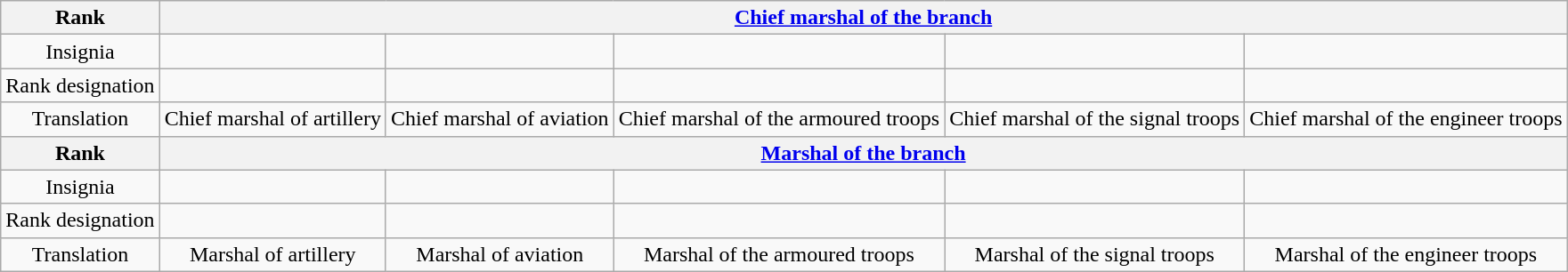<table class="wikitable" style="text-align:center;">
<tr>
<th>Rank</th>
<th colspan=5><a href='#'>Chief marshal of the branch</a></th>
</tr>
<tr>
<td>Insignia</td>
<td></td>
<td></td>
<td></td>
<td></td>
<td></td>
</tr>
<tr>
<td>Rank designation</td>
<td><br></td>
<td><br></td>
<td><br></td>
<td><br></td>
<td><br></td>
</tr>
<tr>
<td>Translation</td>
<td>Chief marshal of artillery</td>
<td>Chief marshal of aviation</td>
<td>Chief marshal of the armoured troops</td>
<td>Chief marshal of the signal troops</td>
<td>Chief marshal of the engineer troops</td>
</tr>
<tr>
<th>Rank</th>
<th colspan=5><a href='#'>Marshal of the branch</a></th>
</tr>
<tr>
<td>Insignia</td>
<td></td>
<td></td>
<td></td>
<td></td>
<td></td>
</tr>
<tr>
<td>Rank designation</td>
<td><br></td>
<td><br></td>
<td><br></td>
<td><br></td>
<td><br></td>
</tr>
<tr>
<td>Translation</td>
<td>Marshal of artillery</td>
<td>Marshal of aviation</td>
<td>Marshal of the armoured troops</td>
<td>Marshal of the signal troops</td>
<td>Marshal of the engineer troops</td>
</tr>
</table>
